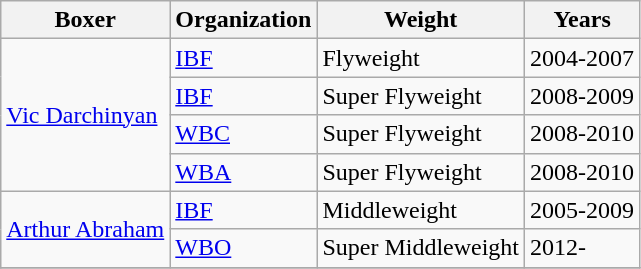<table class="wikitable">
<tr>
<th>Boxer</th>
<th>Organization</th>
<th>Weight</th>
<th>Years</th>
</tr>
<tr>
<td rowspan="4"><a href='#'>Vic Darchinyan</a></td>
<td><a href='#'>IBF</a></td>
<td>Flyweight</td>
<td>2004-2007</td>
</tr>
<tr>
<td><a href='#'>IBF</a></td>
<td>Super Flyweight</td>
<td>2008-2009</td>
</tr>
<tr>
<td><a href='#'>WBC</a></td>
<td>Super Flyweight</td>
<td>2008-2010</td>
</tr>
<tr>
<td><a href='#'>WBA</a></td>
<td>Super Flyweight</td>
<td>2008-2010</td>
</tr>
<tr>
<td rowspan="2"><a href='#'>Arthur Abraham</a></td>
<td><a href='#'>IBF</a></td>
<td>Middleweight</td>
<td>2005-2009</td>
</tr>
<tr>
<td><a href='#'>WBO</a></td>
<td>Super Middleweight</td>
<td>2012-</td>
</tr>
<tr>
</tr>
</table>
